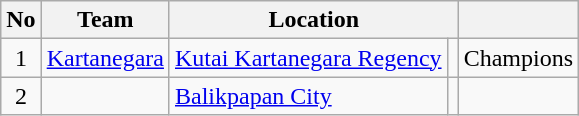<table class="wikitable sortable" style="font-size:100%;">
<tr>
<th>No</th>
<th>Team</th>
<th colspan="2">Location</th>
<th></th>
</tr>
<tr>
<td align="center">1</td>
<td><a href='#'>Kartanegara</a></td>
<td><a href='#'>Kutai Kartanegara Regency</a></td>
<td></td>
<td align="center">Champions</td>
</tr>
<tr>
<td align="center">2</td>
<td></td>
<td><a href='#'>Balikpapan City</a></td>
<td></td>
<td align="center"></td>
</tr>
</table>
